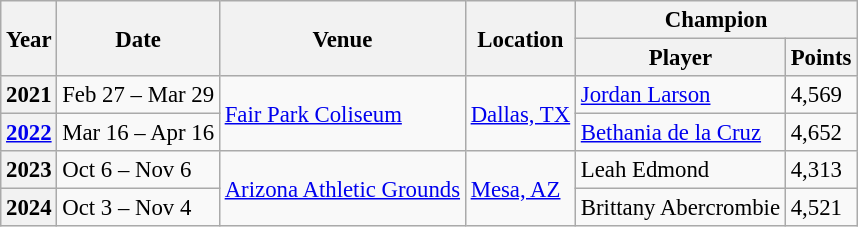<table class="wikitable" style="font-size:95%">
<tr>
<th scope="col" rowspan="2">Year</th>
<th scope="col" rowspan="2">Date</th>
<th scope="col" rowspan="2">Venue</th>
<th scope="col" rowspan="2">Location</th>
<th scope="col" colspan="2"> Champion</th>
</tr>
<tr>
<th scope="col">Player</th>
<th scope="col">Points</th>
</tr>
<tr>
<th scope="row">2021</th>
<td>Feb 27 – Mar 29</td>
<td rowspan="2"><a href='#'>Fair Park Coliseum</a></td>
<td rowspan="2"><a href='#'>Dallas, TX</a></td>
<td><a href='#'>Jordan Larson</a></td>
<td>4,569</td>
</tr>
<tr>
<th scope="row"><a href='#'>2022</a></th>
<td>Mar 16 – Apr 16</td>
<td><a href='#'>Bethania de la Cruz</a></td>
<td>4,652</td>
</tr>
<tr>
<th scope="row">2023</th>
<td>Oct 6 – Nov 6</td>
<td rowspan="2"><a href='#'>Arizona Athletic Grounds</a></td>
<td rowspan="2"><a href='#'>Mesa, AZ</a></td>
<td>Leah Edmond</td>
<td>4,313</td>
</tr>
<tr>
<th scope="row">2024</th>
<td>Oct 3 – Nov 4</td>
<td>Brittany Abercrombie</td>
<td>4,521</td>
</tr>
</table>
